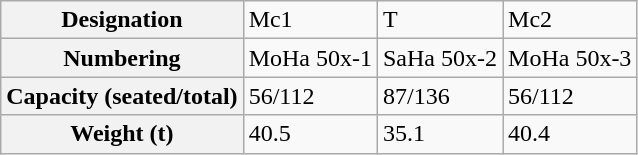<table class="wikitable">
<tr>
<th>Designation</th>
<td>Mc1</td>
<td>T</td>
<td>Mc2</td>
</tr>
<tr>
<th>Numbering</th>
<td>MoHa 50x-1</td>
<td>SaHa 50x-2</td>
<td>MoHa 50x-3</td>
</tr>
<tr>
<th>Capacity (seated/total)</th>
<td>56/112</td>
<td>87/136</td>
<td>56/112</td>
</tr>
<tr>
<th>Weight (t)</th>
<td>40.5</td>
<td>35.1</td>
<td>40.4</td>
</tr>
</table>
